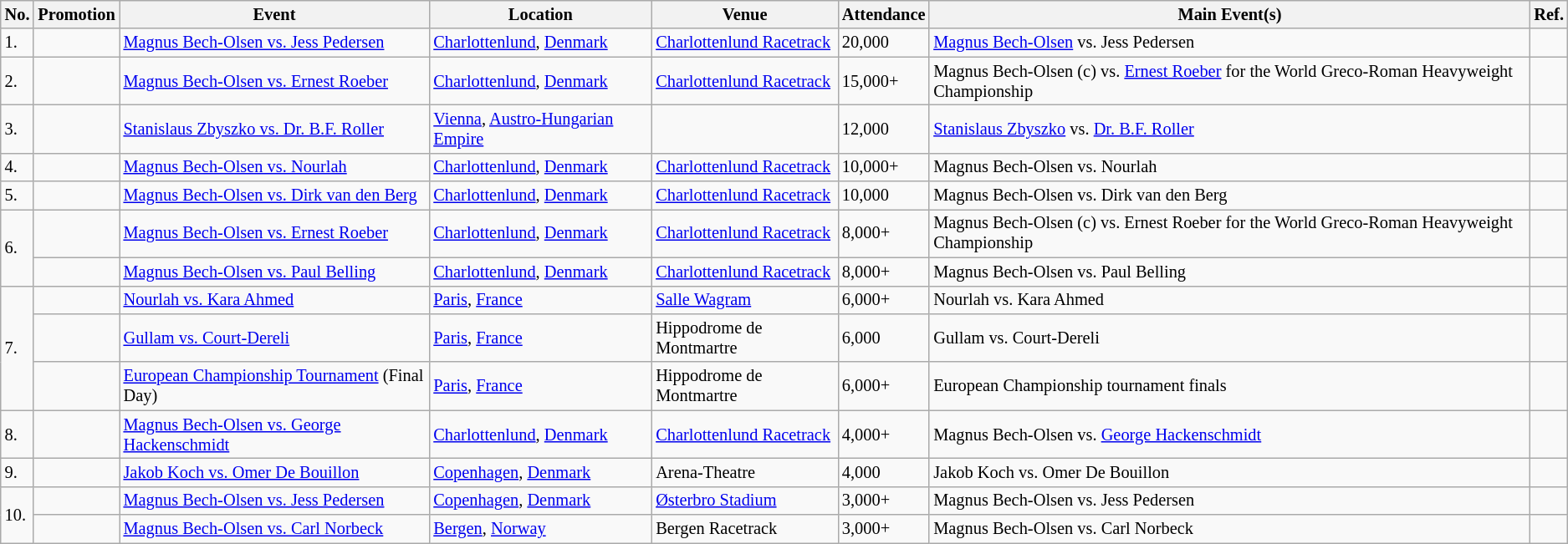<table class="wikitable sortable" style="font-size:85%;">
<tr>
<th>No.</th>
<th>Promotion</th>
<th>Event</th>
<th>Location</th>
<th>Venue</th>
<th>Attendance</th>
<th class=unsortable>Main Event(s)</th>
<th class=unsortable>Ref.</th>
</tr>
<tr>
<td>1.</td>
<td></td>
<td><a href='#'>Magnus Bech-Olsen vs. Jess Pedersen</a> <br> </td>
<td><a href='#'>Charlottenlund</a>, <a href='#'>Denmark</a></td>
<td><a href='#'>Charlottenlund Racetrack</a></td>
<td>20,000</td>
<td><a href='#'>Magnus Bech-Olsen</a> vs. Jess Pedersen</td>
<td></td>
</tr>
<tr>
<td>2.</td>
<td></td>
<td><a href='#'>Magnus Bech-Olsen vs. Ernest Roeber</a> <br> </td>
<td><a href='#'>Charlottenlund</a>, <a href='#'>Denmark</a></td>
<td><a href='#'>Charlottenlund Racetrack</a></td>
<td>15,000+</td>
<td>Magnus Bech-Olsen (c) vs. <a href='#'>Ernest Roeber</a> for the World Greco-Roman Heavyweight Championship</td>
<td></td>
</tr>
<tr>
<td>3.</td>
<td></td>
<td><a href='#'>Stanislaus Zbyszko vs. Dr. B.F. Roller</a> <br> </td>
<td><a href='#'>Vienna</a>, <a href='#'>Austro-Hungarian Empire</a></td>
<td></td>
<td>12,000</td>
<td><a href='#'>Stanislaus Zbyszko</a> vs. <a href='#'>Dr. B.F. Roller</a></td>
<td></td>
</tr>
<tr>
<td>4.</td>
<td></td>
<td><a href='#'>Magnus Bech-Olsen vs. Nourlah</a> <br> </td>
<td><a href='#'>Charlottenlund</a>, <a href='#'>Denmark</a></td>
<td><a href='#'>Charlottenlund Racetrack</a></td>
<td>10,000+</td>
<td>Magnus Bech-Olsen vs. Nourlah</td>
<td></td>
</tr>
<tr>
<td>5.</td>
<td></td>
<td><a href='#'>Magnus Bech-Olsen vs. Dirk van den Berg</a> <br> </td>
<td><a href='#'>Charlottenlund</a>, <a href='#'>Denmark</a></td>
<td><a href='#'>Charlottenlund Racetrack</a></td>
<td>10,000</td>
<td>Magnus Bech-Olsen vs. Dirk van den Berg</td>
<td></td>
</tr>
<tr>
<td rowspan=2>6.</td>
<td></td>
<td><a href='#'>Magnus Bech-Olsen vs. Ernest Roeber</a> <br> </td>
<td><a href='#'>Charlottenlund</a>, <a href='#'>Denmark</a></td>
<td><a href='#'>Charlottenlund Racetrack</a></td>
<td>8,000+</td>
<td>Magnus Bech-Olsen (c) vs. Ernest Roeber for the World Greco-Roman Heavyweight Championship</td>
<td></td>
</tr>
<tr>
<td></td>
<td><a href='#'>Magnus Bech-Olsen vs. Paul Belling</a> <br> </td>
<td><a href='#'>Charlottenlund</a>, <a href='#'>Denmark</a></td>
<td><a href='#'>Charlottenlund Racetrack</a></td>
<td>8,000+</td>
<td>Magnus Bech-Olsen vs. Paul Belling</td>
<td></td>
</tr>
<tr>
<td rowspan=3>7.</td>
<td></td>
<td><a href='#'>Nourlah vs. Kara Ahmed</a> <br> </td>
<td><a href='#'>Paris</a>, <a href='#'>France</a></td>
<td><a href='#'>Salle Wagram</a></td>
<td>6,000+</td>
<td>Nourlah vs. Kara Ahmed</td>
<td></td>
</tr>
<tr>
<td></td>
<td><a href='#'>Gullam vs. Court-Dereli</a> <br> </td>
<td><a href='#'>Paris</a>, <a href='#'>France</a></td>
<td>Hippodrome de Montmartre</td>
<td>6,000</td>
<td>Gullam vs. Court-Dereli</td>
<td></td>
</tr>
<tr>
<td></td>
<td><a href='#'>European Championship Tournament</a> (Final Day) <br> </td>
<td><a href='#'>Paris</a>, <a href='#'>France</a></td>
<td>Hippodrome de Montmartre</td>
<td>6,000+</td>
<td>European Championship tournament finals</td>
<td></td>
</tr>
<tr>
<td>8.</td>
<td></td>
<td><a href='#'>Magnus Bech-Olsen vs. George Hackenschmidt</a> <br> </td>
<td><a href='#'>Charlottenlund</a>, <a href='#'>Denmark</a></td>
<td><a href='#'>Charlottenlund Racetrack</a></td>
<td>4,000+</td>
<td>Magnus Bech-Olsen vs. <a href='#'>George Hackenschmidt</a></td>
<td></td>
</tr>
<tr>
<td>9.</td>
<td></td>
<td><a href='#'>Jakob Koch vs. Omer De Bouillon</a> <br> </td>
<td><a href='#'>Copenhagen</a>, <a href='#'>Denmark</a></td>
<td>Arena-Theatre</td>
<td>4,000</td>
<td>Jakob Koch vs. Omer De Bouillon</td>
<td></td>
</tr>
<tr>
<td rowspan=2>10.</td>
<td></td>
<td><a href='#'>Magnus Bech-Olsen vs. Jess Pedersen</a> <br> </td>
<td><a href='#'>Copenhagen</a>, <a href='#'>Denmark</a></td>
<td><a href='#'>Østerbro Stadium</a></td>
<td>3,000+</td>
<td>Magnus Bech-Olsen vs. Jess Pedersen</td>
<td></td>
</tr>
<tr>
<td></td>
<td><a href='#'>Magnus Bech-Olsen vs. Carl Norbeck</a> <br> </td>
<td><a href='#'>Bergen</a>, <a href='#'>Norway</a></td>
<td>Bergen Racetrack</td>
<td>3,000+</td>
<td>Magnus Bech-Olsen vs. Carl Norbeck</td>
<td></td>
</tr>
</table>
